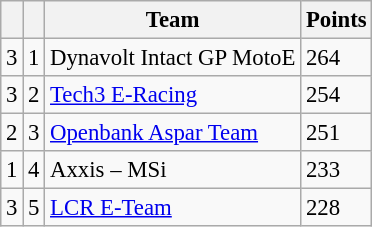<table class="wikitable" style="font-size: 95%;">
<tr>
<th></th>
<th></th>
<th>Team</th>
<th>Points</th>
</tr>
<tr>
<td> 3</td>
<td align=center>1</td>
<td> Dynavolt Intact GP MotoE</td>
<td align=left>264</td>
</tr>
<tr>
<td> 3</td>
<td align=center>2</td>
<td> <a href='#'>Tech3 E-Racing</a></td>
<td align=left>254</td>
</tr>
<tr>
<td> 2</td>
<td align=center>3</td>
<td> <a href='#'>Openbank Aspar Team</a></td>
<td align=left>251</td>
</tr>
<tr>
<td> 1</td>
<td align=center>4</td>
<td> Axxis – MSi</td>
<td align=left>233</td>
</tr>
<tr>
<td> 3</td>
<td align=center>5</td>
<td> <a href='#'>LCR E-Team</a></td>
<td align=left>228</td>
</tr>
</table>
